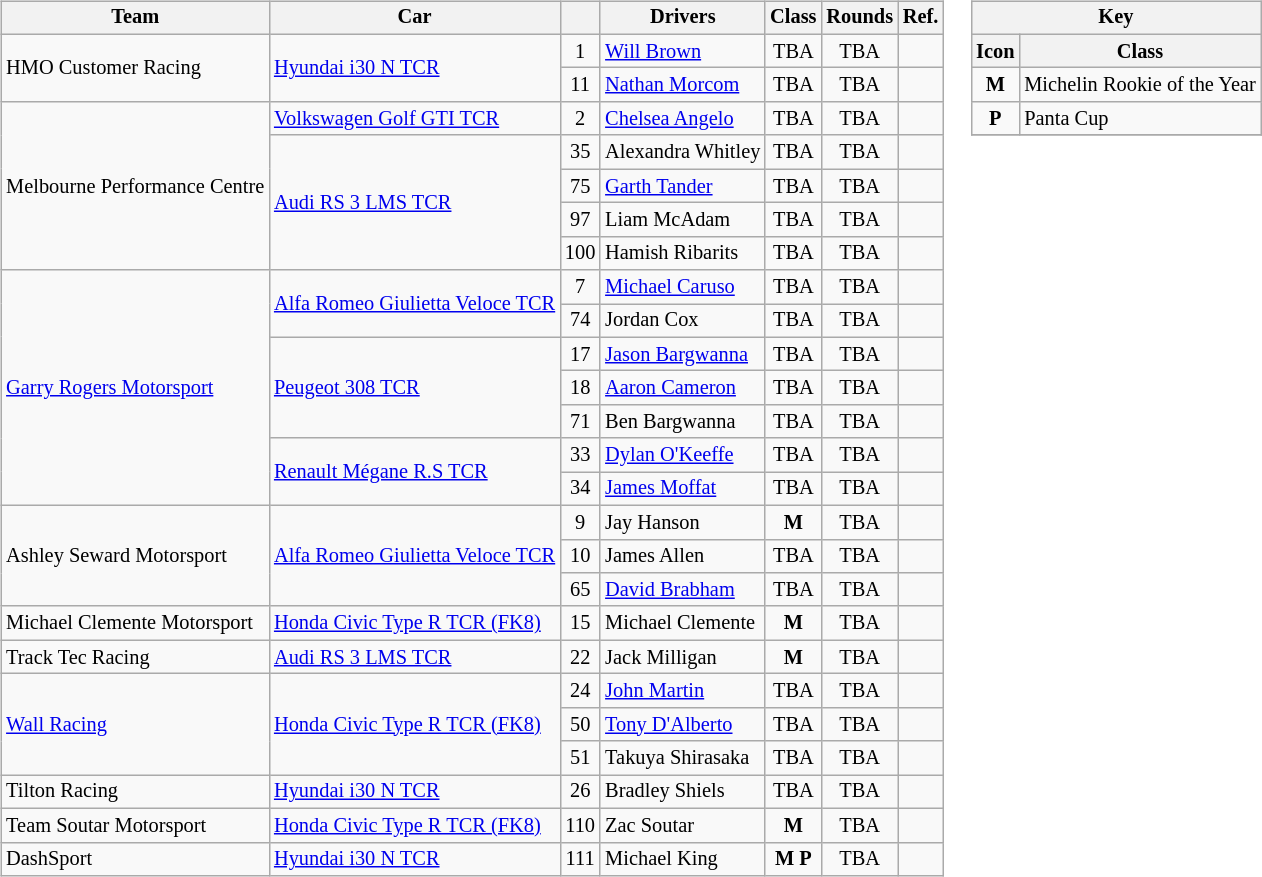<table>
<tr>
<td><br><table class="wikitable" style="font-size: 85%;">
<tr>
<th>Team</th>
<th>Car</th>
<th></th>
<th>Drivers</th>
<th>Class</th>
<th>Rounds</th>
<th>Ref.</th>
</tr>
<tr>
<td rowspan="2"> HMO Customer Racing</td>
<td rowspan="2"><a href='#'>Hyundai i30 N TCR</a></td>
<td align="center">1</td>
<td> <a href='#'>Will Brown</a></td>
<td align="center">TBA</td>
<td align="center">TBA</td>
<td align="center"></td>
</tr>
<tr>
<td align="center">11</td>
<td nowrap> <a href='#'>Nathan Morcom</a></td>
<td align="center">TBA</td>
<td align="center">TBA</td>
<td align="center"></td>
</tr>
<tr>
<td rowspan=5> Melbourne Performance Centre</td>
<td nowrap><a href='#'>Volkswagen Golf GTI TCR</a></td>
<td align="center">2</td>
<td nowrap> <a href='#'>Chelsea Angelo</a></td>
<td align="center">TBA</td>
<td align="center">TBA</td>
<td align="center"></td>
</tr>
<tr>
<td rowspan=4><a href='#'>Audi RS 3 LMS TCR</a></td>
<td align="center">35</td>
<td nowrap> Alexandra Whitley</td>
<td align="center">TBA</td>
<td align="center">TBA</td>
<td align="center"></td>
</tr>
<tr>
<td align="center">75</td>
<td nowrap> <a href='#'>Garth Tander</a></td>
<td align="center">TBA</td>
<td align="center">TBA</td>
<td align="center"></td>
</tr>
<tr>
<td align="center">97</td>
<td nowrap> Liam McAdam</td>
<td align="center">TBA</td>
<td align="center">TBA</td>
<td align="center"></td>
</tr>
<tr>
<td align="center">100</td>
<td nowrap> Hamish Ribarits</td>
<td align="center">TBA</td>
<td align="center">TBA</td>
<td align="center"></td>
</tr>
<tr>
<td rowspan=7> <a href='#'>Garry Rogers Motorsport</a></td>
<td rowspan=2><a href='#'>Alfa Romeo Giulietta Veloce TCR</a></td>
<td align="center">7</td>
<td> <a href='#'>Michael Caruso</a></td>
<td align="center">TBA</td>
<td align="center">TBA</td>
<td align="center"></td>
</tr>
<tr>
<td align="center">74</td>
<td> Jordan Cox</td>
<td align="center">TBA</td>
<td align="center">TBA</td>
<td align="center"></td>
</tr>
<tr>
<td rowspan="3" nowrap><a href='#'>Peugeot 308 TCR</a></td>
<td align="center">17</td>
<td> <a href='#'>Jason Bargwanna</a></td>
<td align="center">TBA</td>
<td align="center">TBA</td>
<td align="center"></td>
</tr>
<tr>
<td align="center">18</td>
<td> <a href='#'>Aaron Cameron</a></td>
<td align="center">TBA</td>
<td align="center">TBA</td>
<td align="center"></td>
</tr>
<tr>
<td align="center">71</td>
<td nowrap> Ben Bargwanna</td>
<td align="center">TBA</td>
<td align="center">TBA</td>
<td align="center"></td>
</tr>
<tr>
<td rowspan="2"><a href='#'>Renault Mégane R.S TCR</a></td>
<td align="center">33</td>
<td> <a href='#'>Dylan O'Keeffe</a></td>
<td align="center">TBA</td>
<td align="center">TBA</td>
<td align="center"></td>
</tr>
<tr>
<td align="center">34</td>
<td> <a href='#'>James Moffat</a></td>
<td align="center">TBA</td>
<td align="center">TBA</td>
<td align="center"></td>
</tr>
<tr>
<td rowspan="3" nowrap> Ashley Seward Motorsport</td>
<td rowspan="3" nowrap><a href='#'>Alfa Romeo Giulietta Veloce TCR</a></td>
<td align="center">9</td>
<td> Jay Hanson</td>
<td align="center"><strong><span>M</span></strong></td>
<td align="center">TBA</td>
<td align="center"></td>
</tr>
<tr>
<td align="center">10</td>
<td> James Allen</td>
<td align="center">TBA</td>
<td align="center">TBA</td>
<td align="center"></td>
</tr>
<tr>
<td align="center">65</td>
<td> <a href='#'>David Brabham</a></td>
<td align="center">TBA</td>
<td align="center">TBA</td>
<td align="center"></td>
</tr>
<tr>
<td nowrap> Michael Clemente Motorsport</td>
<td><a href='#'>Honda Civic Type R TCR (FK8)</a></td>
<td align="center">15</td>
<td nowrap> Michael Clemente</td>
<td align="center"><strong><span>M</span></strong></td>
<td align="center">TBA</td>
<td align="center"></td>
</tr>
<tr>
<td> Track Tec Racing</td>
<td nowrap><a href='#'>Audi RS 3 LMS TCR</a></td>
<td align="center">22</td>
<td> Jack Milligan</td>
<td align="center"><strong><span>M</span></strong></td>
<td align="center">TBA</td>
<td align="center"></td>
</tr>
<tr>
<td rowspan="3" nowrap> <a href='#'>Wall Racing</a></td>
<td rowspan="3"><a href='#'>Honda Civic Type R TCR (FK8)</a></td>
<td align="center">24</td>
<td nowrap> <a href='#'>John Martin</a></td>
<td align="center">TBA</td>
<td align="center">TBA</td>
<td align="center"></td>
</tr>
<tr>
<td align="center">50</td>
<td nowrap> <a href='#'>Tony D'Alberto</a></td>
<td align="center">TBA</td>
<td align="center">TBA</td>
<td align="center"></td>
</tr>
<tr>
<td align="center">51</td>
<td nowrap> Takuya Shirasaka</td>
<td align="center">TBA</td>
<td align="center">TBA</td>
<td align="center"></td>
</tr>
<tr>
<td> Tilton Racing</td>
<td><a href='#'>Hyundai i30 N TCR</a></td>
<td align="center">26</td>
<td> Bradley Shiels</td>
<td align="center">TBA</td>
<td align="center">TBA</td>
<td align="center"></td>
</tr>
<tr>
<td nowrap> Team Soutar Motorsport</td>
<td><a href='#'>Honda Civic Type R TCR (FK8)</a></td>
<td align="center">110</td>
<td> Zac Soutar</td>
<td align="center"><strong><span>M</span></strong></td>
<td align="center">TBA</td>
<td align="center"></td>
</tr>
<tr>
<td> DashSport</td>
<td><a href='#'>Hyundai i30 N TCR</a></td>
<td align="center">111</td>
<td> Michael King</td>
<td align="center"><strong><span>M</span></strong> <strong><span>P</span></strong></td>
<td align="center">TBA</td>
<td align="center"></td>
</tr>
</table>
</td>
<td valign="top"><br><table class="wikitable" style="font-size: 85%;">
<tr>
<th colspan="2">Key</th>
</tr>
<tr>
<th>Icon</th>
<th>Class</th>
</tr>
<tr>
<td align="center"><strong><span>M</span></strong></td>
<td nowrap>Michelin Rookie of the Year</td>
</tr>
<tr>
<td align="center"><strong><span>P</span></strong></td>
<td nowrap>Panta Cup</td>
</tr>
<tr>
</tr>
</table>
</td>
</tr>
</table>
